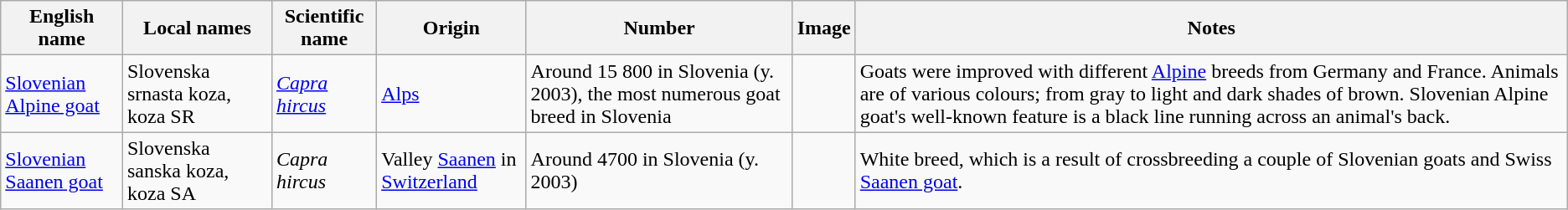<table class="wikitable">
<tr>
<th>English name</th>
<th>Local names</th>
<th>Scientific name</th>
<th>Origin</th>
<th>Number</th>
<th>Image</th>
<th>Notes</th>
</tr>
<tr>
<td><a href='#'>Slovenian Alpine goat</a></td>
<td>Slovenska srnasta koza, koza SR</td>
<td><em><a href='#'>Capra hircus</a></em></td>
<td><a href='#'>Alps</a></td>
<td>Around 15 800 in Slovenia (y. 2003), the most numerous goat breed in Slovenia</td>
<td></td>
<td>Goats were improved with different <a href='#'>Alpine</a> breeds from Germany and France. Animals are of various colours; from gray to light and dark shades of brown. Slovenian Alpine goat's well-known feature is a black line running across an animal's back.</td>
</tr>
<tr>
<td><a href='#'>Slovenian Saanen goat</a></td>
<td>Slovenska sanska koza, koza SA</td>
<td><em>Capra hircus</em></td>
<td>Valley <a href='#'>Saanen</a> in <a href='#'>Switzerland</a></td>
<td>Around 4700 in Slovenia (y. 2003)</td>
<td></td>
<td>White breed, which is a result of crossbreeding a couple of Slovenian goats and Swiss <a href='#'>Saanen goat</a>.</td>
</tr>
</table>
